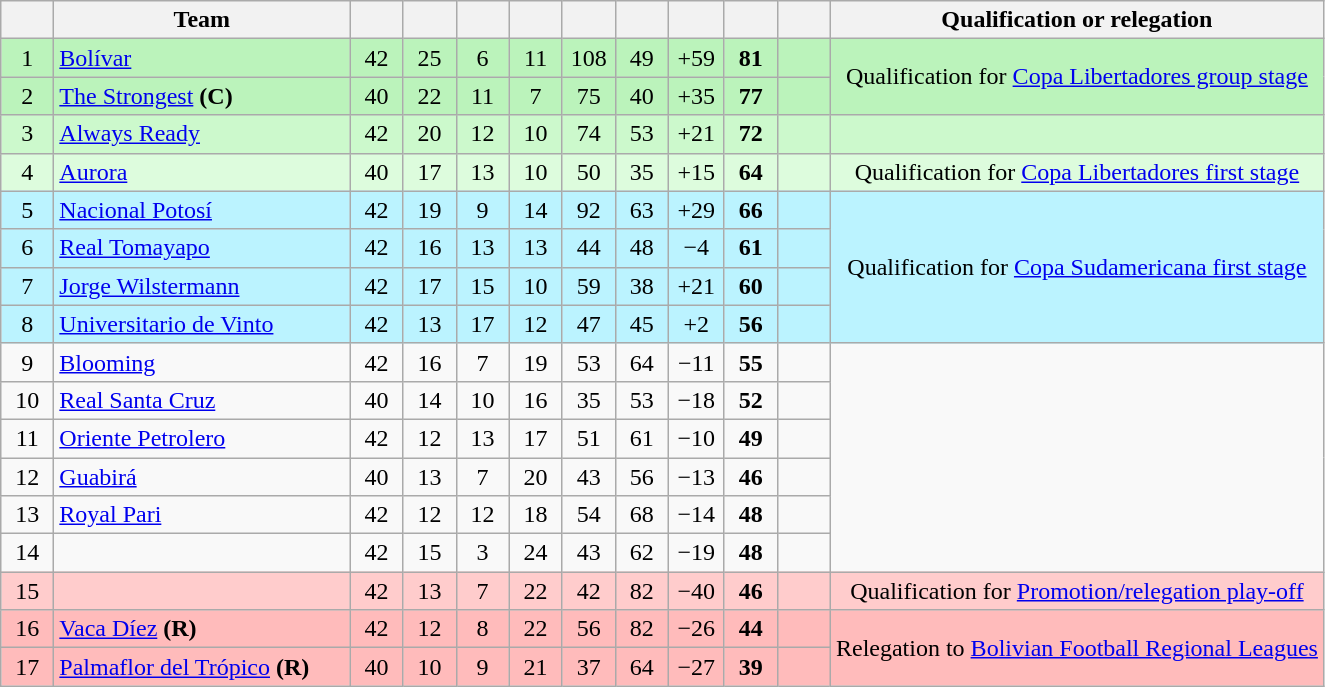<table class="wikitable" style="text-align: center;">
<tr>
<th width=28></th>
<th width=190>Team</th>
<th width=28></th>
<th width=28></th>
<th width=28></th>
<th width=28></th>
<th width=28></th>
<th width=28></th>
<th width=30></th>
<th width=28></th>
<th width=28></th>
<th>Qualification or relegation</th>
</tr>
<tr bgcolor=#BBF3BB>
<td>1</td>
<td align="left"><a href='#'>Bolívar</a></td>
<td>42</td>
<td>25</td>
<td>6</td>
<td>11</td>
<td>108</td>
<td>49</td>
<td>+59</td>
<td><strong>81</strong></td>
<td><strong></strong></td>
<td rowspan=2>Qualification for <a href='#'>Copa Libertadores group stage</a></td>
</tr>
<tr bgcolor=#BBF3BB>
<td>2</td>
<td align="left"><a href='#'>The Strongest</a> <strong>(C)</strong></td>
<td>40</td>
<td>22</td>
<td>11</td>
<td>7</td>
<td>75</td>
<td>40</td>
<td>+35</td>
<td><strong>77</strong></td>
<td><strong></strong></td>
</tr>
<tr bgcolor=#CCF9CC>
<td>3</td>
<td align="left"><a href='#'>Always Ready</a></td>
<td>42</td>
<td>20</td>
<td>12</td>
<td>10</td>
<td>74</td>
<td>53</td>
<td>+21</td>
<td><strong>72</strong></td>
<td><strong></strong></td>
<td></td>
</tr>
<tr bgcolor=#DDFCDD>
<td>4</td>
<td align="left"><a href='#'>Aurora</a></td>
<td>40</td>
<td>17</td>
<td>13</td>
<td>10</td>
<td>50</td>
<td>35</td>
<td>+15</td>
<td><strong>64</strong></td>
<td><strong></strong></td>
<td>Qualification for <a href='#'>Copa Libertadores first stage</a></td>
</tr>
<tr bgcolor=#BBF3FF>
<td>5</td>
<td align="left"><a href='#'>Nacional Potosí</a></td>
<td>42</td>
<td>19</td>
<td>9</td>
<td>14</td>
<td>92</td>
<td>63</td>
<td>+29</td>
<td><strong>66</strong></td>
<td><strong></strong></td>
<td rowspan=4>Qualification for <a href='#'>Copa Sudamericana first stage</a></td>
</tr>
<tr bgcolor=#BBF3FF>
<td>6</td>
<td align="left"><a href='#'>Real Tomayapo</a></td>
<td>42</td>
<td>16</td>
<td>13</td>
<td>13</td>
<td>44</td>
<td>48</td>
<td>−4</td>
<td><strong>61</strong></td>
<td><strong></strong></td>
</tr>
<tr bgcolor=#BBF3FF>
<td>7</td>
<td align="left"><a href='#'>Jorge Wilstermann</a></td>
<td>42</td>
<td>17</td>
<td>15</td>
<td>10</td>
<td>59</td>
<td>38</td>
<td>+21</td>
<td><strong>60</strong></td>
<td><strong></strong></td>
</tr>
<tr bgcolor=#BBF3FF>
<td>8</td>
<td align="left"><a href='#'>Universitario de Vinto</a></td>
<td>42</td>
<td>13</td>
<td>17</td>
<td>12</td>
<td>47</td>
<td>45</td>
<td>+2</td>
<td><strong>56</strong></td>
<td><strong></strong></td>
</tr>
<tr>
<td>9</td>
<td align="left"><a href='#'>Blooming</a></td>
<td>42</td>
<td>16</td>
<td>7</td>
<td>19</td>
<td>53</td>
<td>64</td>
<td>−11</td>
<td><strong>55</strong></td>
<td><strong></strong></td>
</tr>
<tr>
<td>10</td>
<td align="left"><a href='#'>Real Santa Cruz</a></td>
<td>40</td>
<td>14</td>
<td>10</td>
<td>16</td>
<td>35</td>
<td>53</td>
<td>−18</td>
<td><strong>52</strong></td>
<td><strong></strong></td>
</tr>
<tr>
<td>11</td>
<td align="left"><a href='#'>Oriente Petrolero</a></td>
<td>42</td>
<td>12</td>
<td>13</td>
<td>17</td>
<td>51</td>
<td>61</td>
<td>−10</td>
<td><strong>49</strong></td>
<td><strong></strong></td>
</tr>
<tr>
<td>12</td>
<td align="left"><a href='#'>Guabirá</a></td>
<td>40</td>
<td>13</td>
<td>7</td>
<td>20</td>
<td>43</td>
<td>56</td>
<td>−13</td>
<td><strong>46</strong></td>
<td><strong></strong></td>
</tr>
<tr>
<td>13</td>
<td align="left"><a href='#'>Royal Pari</a></td>
<td>42</td>
<td>12</td>
<td>12</td>
<td>18</td>
<td>54</td>
<td>68</td>
<td>−14</td>
<td><strong>48</strong></td>
<td><strong></strong></td>
</tr>
<tr>
<td>14</td>
<td align="left"></td>
<td>42</td>
<td>15</td>
<td>3</td>
<td>24</td>
<td>43</td>
<td>62</td>
<td>−19</td>
<td><strong>48</strong></td>
<td><strong></strong></td>
</tr>
<tr bgcolor=#FFCCCC>
<td>15</td>
<td align="left"></td>
<td>42</td>
<td>13</td>
<td>7</td>
<td>22</td>
<td>42</td>
<td>82</td>
<td>−40</td>
<td><strong>46</strong></td>
<td><strong></strong></td>
<td>Qualification for <a href='#'>Promotion/relegation play-off</a></td>
</tr>
<tr bgcolor=#FFBBBB>
<td>16</td>
<td align="left"><a href='#'>Vaca Díez</a> <strong>(R)</strong></td>
<td>42</td>
<td>12</td>
<td>8</td>
<td>22</td>
<td>56</td>
<td>82</td>
<td>−26</td>
<td><strong>44</strong></td>
<td><strong></strong></td>
<td rowspan=2>Relegation to <a href='#'>Bolivian Football Regional Leagues</a></td>
</tr>
<tr bgcolor=#FFBBBB>
<td>17</td>
<td align="left"><a href='#'>Palmaflor del Trópico</a> <strong>(R)</strong></td>
<td>40</td>
<td>10</td>
<td>9</td>
<td>21</td>
<td>37</td>
<td>64</td>
<td>−27</td>
<td><strong>39</strong></td>
<td><strong></strong></td>
</tr>
</table>
